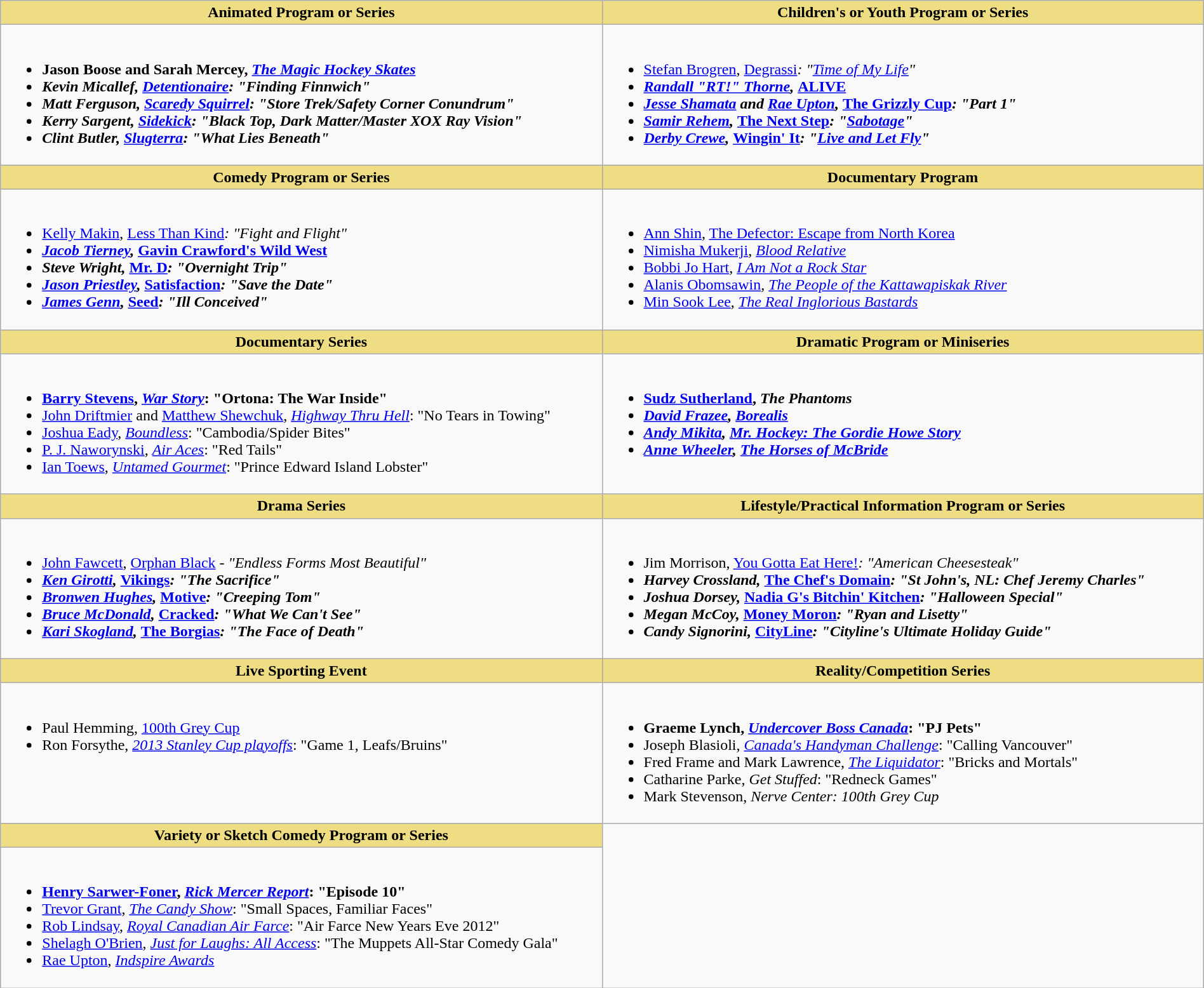<table class=wikitable width="100%">
<tr>
<th style="background:#EEDD82; width:50%">Animated Program or Series</th>
<th style="background:#EEDD82; width:50%">Children's or Youth Program or Series</th>
</tr>
<tr>
<td valign="top"><br><ul><li> <strong>Jason Boose and Sarah Mercey, <em><a href='#'>The Magic Hockey Skates</a><strong><em></li><li>Kevin Micallef, </em><a href='#'>Detentionaire</a><em>: "Finding Finnwich"</li><li>Matt Ferguson, </em><a href='#'>Scaredy Squirrel</a><em>: "Store Trek/Safety Corner Conundrum"</li><li>Kerry Sargent, </em><a href='#'>Sidekick</a><em>: "Black Top, Dark Matter/Master XOX Ray Vision"</li><li>Clint Butler, </em><a href='#'>Slugterra</a><em>: "What Lies Beneath"</li></ul></td>
<td valign="top"><br><ul><li> </strong><a href='#'>Stefan Brogren</a>, </em><a href='#'>Degrassi</a><em>: "<a href='#'>Time of My Life</a>"<strong></li><li><a href='#'>Randall "RT!" Thorne</a>, </em><a href='#'>ALIVE</a><em></li><li><a href='#'>Jesse Shamata</a> and <a href='#'>Rae Upton</a>, </em><a href='#'>The Grizzly Cup</a><em>: "Part 1"</li><li><a href='#'>Samir Rehem</a>, </em><a href='#'>The Next Step</a><em>: "<a href='#'>Sabotage</a>"</li><li><a href='#'>Derby Crewe</a>, </em><a href='#'>Wingin' It</a><em>: "<a href='#'>Live and Let Fly</a>"</li></ul></td>
</tr>
<tr>
<th style="background:#EEDD82; width:50%">Comedy Program or Series</th>
<th style="background:#EEDD82; width:50%">Documentary Program</th>
</tr>
<tr>
<td valign="top"><br><ul><li> </strong><a href='#'>Kelly Makin</a>, </em><a href='#'>Less Than Kind</a><em>: "Fight and Flight"<strong></li><li><a href='#'>Jacob Tierney</a>, </em><a href='#'>Gavin Crawford's Wild West</a><em></li><li>Steve Wright, </em><a href='#'>Mr. D</a><em>: "Overnight Trip"</li><li><a href='#'>Jason Priestley</a>, </em><a href='#'>Satisfaction</a><em>: "Save the Date"</li><li><a href='#'>James Genn</a>, </em><a href='#'>Seed</a><em>: "Ill Conceived"</li></ul></td>
<td valign="top"><br><ul><li> </strong><a href='#'>Ann Shin</a>, </em><a href='#'>The Defector: Escape from North Korea</a></em></strong></li><li><a href='#'>Nimisha Mukerji</a>, <em><a href='#'>Blood Relative</a></em></li><li><a href='#'>Bobbi Jo Hart</a>, <em><a href='#'>I Am Not a Rock Star</a></em></li><li><a href='#'>Alanis Obomsawin</a>, <em><a href='#'>The People of the Kattawapiskak River</a></em></li><li><a href='#'>Min Sook Lee</a>, <em><a href='#'>The Real Inglorious Bastards</a></em></li></ul></td>
</tr>
<tr>
<th style="background:#EEDD82; width:50%">Documentary Series</th>
<th style="background:#EEDD82; width:50%">Dramatic Program or Miniseries</th>
</tr>
<tr>
<td valign="top"><br><ul><li> <strong><a href='#'>Barry Stevens</a>, <em><a href='#'>War Story</a></em>: "Ortona: The War Inside"</strong></li><li><a href='#'>John Driftmier</a> and <a href='#'>Matthew Shewchuk</a>, <em><a href='#'>Highway Thru Hell</a></em>: "No Tears in Towing"</li><li><a href='#'>Joshua Eady</a>, <em><a href='#'>Boundless</a></em>: "Cambodia/Spider Bites"</li><li><a href='#'>P. J. Naworynski</a>, <em><a href='#'>Air Aces</a></em>: "Red Tails"</li><li><a href='#'>Ian Toews</a>, <em><a href='#'>Untamed Gourmet</a></em>: "Prince Edward Island Lobster"</li></ul></td>
<td valign="top"><br><ul><li> <strong><a href='#'>Sudz Sutherland</a>, <em>The Phantoms<strong><em></li><li><a href='#'>David Frazee</a>, </em><a href='#'>Borealis</a><em></li><li><a href='#'>Andy Mikita</a>, </em><a href='#'>Mr. Hockey: The Gordie Howe Story</a><em></li><li><a href='#'>Anne Wheeler</a>, </em><a href='#'>The Horses of McBride</a><em></li></ul></td>
</tr>
<tr>
<th style="background:#EEDD82; width:50%">Drama Series</th>
<th style="background:#EEDD82; width:50%">Lifestyle/Practical Information Program or Series</th>
</tr>
<tr>
<td valign="top"><br><ul><li> </strong><a href='#'>John Fawcett</a>, </em><a href='#'>Orphan Black</a><em> - "Endless Forms Most Beautiful"<strong></li><li><a href='#'>Ken Girotti</a>, </em><a href='#'>Vikings</a><em>: "The Sacrifice"</li><li><a href='#'>Bronwen Hughes</a>, </em><a href='#'>Motive</a><em>: "Creeping Tom"</li><li><a href='#'>Bruce McDonald</a>, </em><a href='#'>Cracked</a><em>: "What We Can't See"</li><li><a href='#'>Kari Skogland</a>, </em><a href='#'>The Borgias</a><em>: "The Face of Death"</li></ul></td>
<td valign="top"><br><ul><li> </strong>Jim Morrison, </em><a href='#'>You Gotta Eat Here!</a><em>: "American Cheesesteak"<strong></li><li>Harvey Crossland, </em><a href='#'>The Chef's Domain</a><em>: "St John's, NL: Chef Jeremy Charles"</li><li>Joshua Dorsey, </em><a href='#'>Nadia G's Bitchin' Kitchen</a><em>: "Halloween Special"</li><li>Megan McCoy, </em><a href='#'>Money Moron</a><em>: "Ryan and Lisetty"</li><li>Candy Signorini, </em><a href='#'>CityLine</a><em>: "Cityline's Ultimate Holiday Guide"</li></ul></td>
</tr>
<tr>
<th style="background:#EEDD82; width:50%">Live Sporting Event</th>
<th style="background:#EEDD82; width:50%">Reality/Competition Series</th>
</tr>
<tr>
<td valign="top"><br><ul><li> </strong>Paul Hemming, </em><a href='#'>100th Grey Cup</a></em></strong></li><li>Ron Forsythe, <em><a href='#'>2013 Stanley Cup playoffs</a></em>: "Game 1, Leafs/Bruins"</li></ul></td>
<td valign="top"><br><ul><li> <strong>Graeme Lynch, <em><a href='#'>Undercover Boss Canada</a></em>: "PJ Pets"</strong></li><li>Joseph Blasioli, <em><a href='#'>Canada's Handyman Challenge</a></em>: "Calling Vancouver"</li><li>Fred Frame and Mark Lawrence, <em><a href='#'>The Liquidator</a></em>: "Bricks and Mortals"</li><li>Catharine Parke, <em>Get Stuffed</em>: "Redneck Games"</li><li>Mark Stevenson, <em>Nerve Center: 100th Grey Cup</em></li></ul></td>
</tr>
<tr>
<th style="background:#EEDD82; width:50%">Variety or Sketch Comedy Program or Series</th>
</tr>
<tr>
<td valign="top"><br><ul><li> <strong><a href='#'>Henry Sarwer-Foner</a>, <em><a href='#'>Rick Mercer Report</a></em>: "Episode 10"</strong></li><li><a href='#'>Trevor Grant</a>, <em><a href='#'>The Candy Show</a></em>: "Small Spaces, Familiar Faces"</li><li><a href='#'>Rob Lindsay</a>, <em><a href='#'>Royal Canadian Air Farce</a></em>: "Air Farce New Years Eve 2012"</li><li><a href='#'>Shelagh O'Brien</a>, <em><a href='#'>Just for Laughs: All Access</a></em>: "The Muppets All-Star Comedy Gala"</li><li><a href='#'>Rae Upton</a>, <em><a href='#'>Indspire Awards</a></em></li></ul></td>
</tr>
</table>
